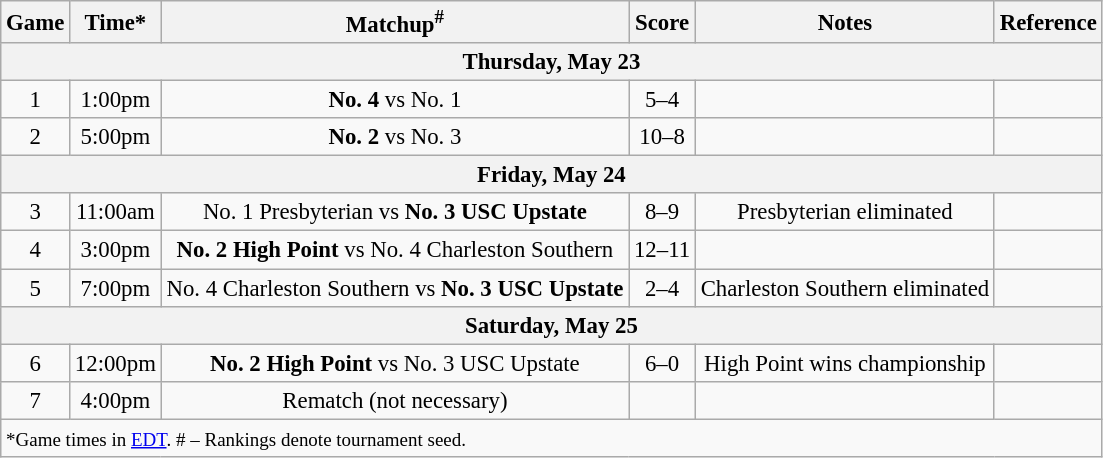<table class="wikitable" style="font-size: 95%">
<tr align="center">
<th>Game</th>
<th>Time*</th>
<th>Matchup<sup>#</sup></th>
<th>Score</th>
<th>Notes</th>
<th>Reference</th>
</tr>
<tr>
<th colspan=7>Thursday, May 23</th>
</tr>
<tr>
<td style="text-align:center;">1</td>
<td style="text-align:center;">1:00pm</td>
<td style="text-align:center;"><strong>No. 4 </strong> vs No. 1 </td>
<td style="text-align:center;">5–4</td>
<td style="text-align:center;"></td>
<td style="text-align:center;"></td>
</tr>
<tr>
<td style="text-align:center;">2</td>
<td style="text-align:center;">5:00pm</td>
<td style="text-align:center;"><strong>No. 2 </strong> vs No. 3 </td>
<td style="text-align:center;">10–8</td>
<td style="text-align:center;"></td>
<td style="text-align:center;"></td>
</tr>
<tr>
<th colspan=7>Friday, May 24</th>
</tr>
<tr>
<td style="text-align:center;">3</td>
<td style="text-align:center;">11:00am</td>
<td style="text-align:center;">No. 1 Presbyterian vs <strong>No. 3 USC Upstate</strong></td>
<td style="text-align:center;">8–9</td>
<td style="text-align:center;">Presbyterian eliminated</td>
<td style="text-align:center;"></td>
</tr>
<tr>
<td style="text-align:center;">4</td>
<td style="text-align:center;">3:00pm</td>
<td style="text-align:center;"><strong>No. 2 High Point</strong> vs No. 4 Charleston Southern</td>
<td style="text-align:center;">12–11</td>
<td style="text-align:center;"></td>
<td style="text-align:center;"></td>
</tr>
<tr>
<td style="text-align:center;">5</td>
<td style="text-align:center;">7:00pm</td>
<td style="text-align:center;">No. 4 Charleston Southern vs <strong>No. 3 USC Upstate</strong></td>
<td style="text-align:center;">2–4</td>
<td style="text-align:center;">Charleston Southern eliminated</td>
<td style="text-align:center;"></td>
</tr>
<tr>
<th colspan=7>Saturday, May 25</th>
</tr>
<tr>
<td style="text-align:center;">6</td>
<td style="text-align:center;">12:00pm</td>
<td style="text-align:center;"><strong>No. 2 High Point</strong> vs No. 3 USC Upstate</td>
<td style="text-align:center;">6–0</td>
<td style="text-align:center;">High Point wins championship</td>
<td style="text-align:center;"></td>
</tr>
<tr>
<td style="text-align:center;">7</td>
<td style="text-align:center;">4:00pm</td>
<td style="text-align:center;">Rematch (not necessary)</td>
<td style="text-align:center;"></td>
<td style="text-align:center;"></td>
<td style="text-align:center;"></td>
</tr>
<tr>
<td colspan=7><small>*Game times in <a href='#'>EDT</a>. # – Rankings denote tournament seed. </small></td>
</tr>
</table>
